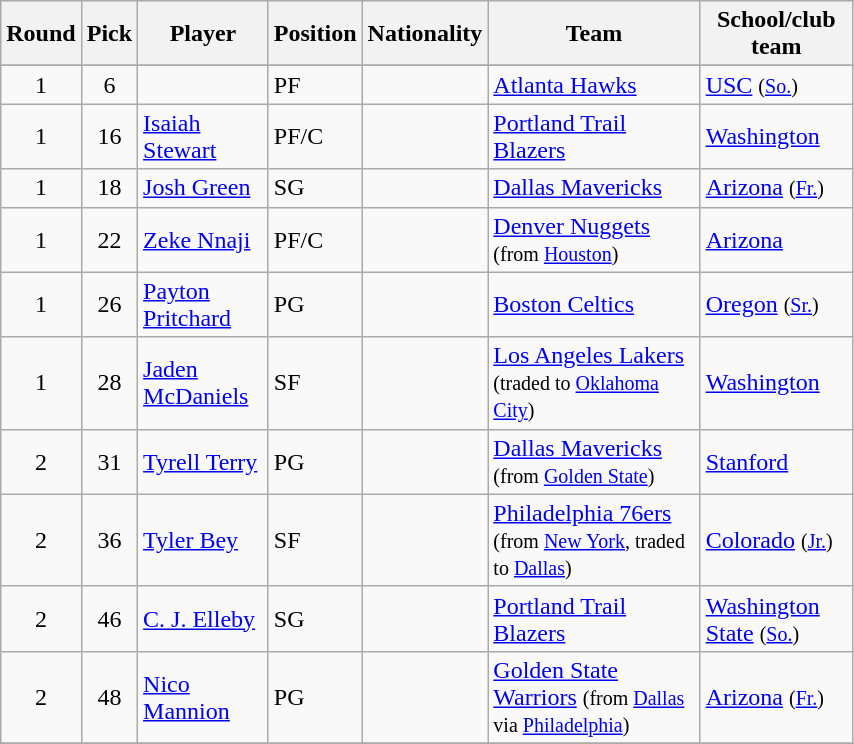<table class="wikitable" width="45%">
<tr>
<th>Round</th>
<th>Pick</th>
<th>Player</th>
<th>Position</th>
<th>Nationality</th>
<th>Team</th>
<th>School/club team</th>
</tr>
<tr>
</tr>
<tr>
<td style="text-align:center;">1</td>
<td style="text-align:center;">6</td>
<td></td>
<td>PF</td>
<td></td>
<td><a href='#'>Atlanta Hawks</a></td>
<td><a href='#'>USC</a> <small>(<a href='#'>So.</a>)</small></td>
</tr>
<tr>
<td style="text-align:center;">1</td>
<td style="text-align:center;">16</td>
<td><a href='#'>Isaiah Stewart</a></td>
<td>PF/C</td>
<td></td>
<td><a href='#'>Portland Trail Blazers</a></td>
<td><a href='#'>Washington</a> </td>
</tr>
<tr>
<td style="text-align:center;">1</td>
<td style="text-align:center;">18</td>
<td><a href='#'>Josh Green</a></td>
<td>SG</td>
<td></td>
<td><a href='#'>Dallas Mavericks</a></td>
<td><a href='#'>Arizona</a> <small>(<a href='#'>Fr.</a>)</small></td>
</tr>
<tr>
<td style="text-align:center;">1</td>
<td style="text-align:center;">22</td>
<td><a href='#'>Zeke Nnaji</a></td>
<td>PF/C</td>
<td></td>
<td><a href='#'>Denver Nuggets</a> <small>(from <a href='#'>Houston</a>)</small></td>
<td><a href='#'>Arizona</a> </td>
</tr>
<tr>
<td style="text-align:center;">1</td>
<td style="text-align:center;">26</td>
<td><a href='#'>Payton Pritchard</a></td>
<td>PG</td>
<td></td>
<td><a href='#'>Boston Celtics</a></td>
<td><a href='#'>Oregon</a>  <small>(<a href='#'>Sr.</a>)</small></td>
</tr>
<tr>
<td style="text-align:center;">1</td>
<td style="text-align:center;">28</td>
<td><a href='#'>Jaden McDaniels</a></td>
<td>SF</td>
<td></td>
<td><a href='#'>Los Angeles Lakers</a> <small>(traded to <a href='#'>Oklahoma City</a>)</small></td>
<td><a href='#'>Washington</a> </td>
</tr>
<tr>
<td style="text-align:center;">2</td>
<td style="text-align:center;">31</td>
<td><a href='#'>Tyrell Terry</a></td>
<td>PG</td>
<td></td>
<td><a href='#'>Dallas Mavericks</a> <small>(from <a href='#'>Golden State</a>)</small></td>
<td><a href='#'>Stanford</a> </td>
</tr>
<tr>
<td style="text-align:center;">2</td>
<td style="text-align:center;">36</td>
<td><a href='#'>Tyler Bey</a></td>
<td>SF</td>
<td></td>
<td><a href='#'>Philadelphia 76ers</a> <small>(from <a href='#'>New York</a>, traded to <a href='#'>Dallas</a>)</small></td>
<td><a href='#'>Colorado</a>  <small>(<a href='#'>Jr.</a>)</small></td>
</tr>
<tr>
<td style="text-align:center;">2</td>
<td style="text-align:center;">46</td>
<td><a href='#'>C. J. Elleby</a></td>
<td>SG</td>
<td></td>
<td><a href='#'>Portland Trail Blazers</a></td>
<td><a href='#'>Washington State</a> <small>(<a href='#'>So.</a>)</small></td>
</tr>
<tr>
<td style="text-align:center;">2</td>
<td style="text-align:center;">48</td>
<td><a href='#'>Nico Mannion</a></td>
<td>PG</td>
<td></td>
<td><a href='#'>Golden State Warriors</a> <small>(from <a href='#'>Dallas</a> via <a href='#'>Philadelphia</a>)</small></td>
<td><a href='#'>Arizona</a> <small>(<a href='#'>Fr.</a>)</small></td>
</tr>
<tr>
</tr>
</table>
